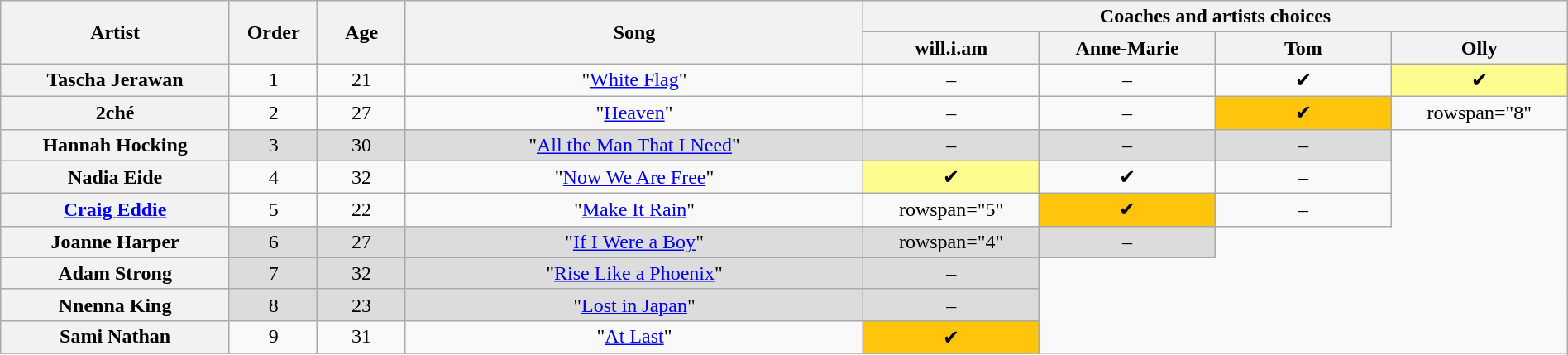<table class="wikitable" style="text-align:center; width:100%">
<tr>
<th scope="col" rowspan="2" style="width:13%">Artist</th>
<th scope="col" rowspan="2" style="width:05%">Order</th>
<th scope="col" rowspan="2" style="width:05%">Age</th>
<th scope="col" rowspan="2" style="width:26%">Song</th>
<th scope="row" colspan="4" style="width:40%">Coaches and artists choices</th>
</tr>
<tr>
<th style="width:10%">will.i.am</th>
<th style="width:10%">Anne-Marie</th>
<th style="width:10%">Tom</th>
<th style="width:10%">Olly</th>
</tr>
<tr>
<th scope="row">Tascha Jerawan</th>
<td>1</td>
<td>21</td>
<td>"<a href='#'>White Flag</a>"</td>
<td>–</td>
<td>–</td>
<td>✔</td>
<td style="background:#fdfc8f">✔</td>
</tr>
<tr>
<th scope="row">2ché</th>
<td>2</td>
<td>27</td>
<td>"<a href='#'>Heaven</a>"</td>
<td>–</td>
<td>–</td>
<td style="background:#ffc40c">✔</td>
<td>rowspan="8" </td>
</tr>
<tr style="background:#DCDCDC">
<th scope="row">Hannah Hocking</th>
<td>3</td>
<td>30</td>
<td>"<a href='#'>All the Man That I Need</a>"</td>
<td>–</td>
<td>–</td>
<td>–</td>
</tr>
<tr>
<th scope="row">Nadia Eide</th>
<td>4</td>
<td>32</td>
<td>"<a href='#'>Now We Are Free</a>"</td>
<td style="background:#fdfc8f">✔</td>
<td>✔</td>
<td>–</td>
</tr>
<tr>
<th scope="row"><a href='#'>Craig Eddie</a></th>
<td>5</td>
<td>22</td>
<td>"<a href='#'>Make It Rain</a>"</td>
<td>rowspan="5" </td>
<td style="background:#ffc40c">✔</td>
<td>–</td>
</tr>
<tr style="background:#DCDCDC">
<th scope="row">Joanne Harper</th>
<td>6</td>
<td>27</td>
<td>"<a href='#'>If I Were a Boy</a>"</td>
<td>rowspan="4" </td>
<td>–</td>
</tr>
<tr style="background:#DCDCDC">
<th scope="row">Adam Strong</th>
<td>7</td>
<td>32</td>
<td>"<a href='#'>Rise Like a Phoenix</a>"</td>
<td>–</td>
</tr>
<tr style="background:#DCDCDC">
<th scope="row">Nnenna King</th>
<td>8</td>
<td>23</td>
<td>"<a href='#'>Lost in Japan</a>"</td>
<td>–</td>
</tr>
<tr>
<th scope="row">Sami Nathan</th>
<td>9</td>
<td>31</td>
<td>"<a href='#'>At Last</a>"</td>
<td style="background:#ffc40c">✔</td>
</tr>
<tr>
</tr>
</table>
